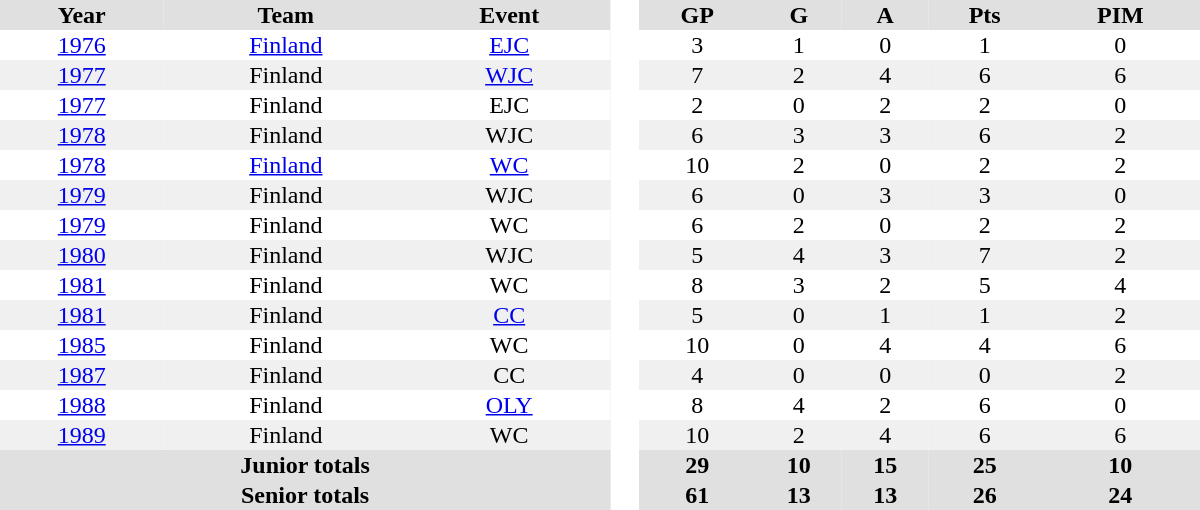<table border="0" cellpadding="1" cellspacing="0" style="text-align:center; width:50em">
<tr ALIGN="center" bgcolor="#e0e0e0">
<th>Year</th>
<th>Team</th>
<th>Event</th>
<th rowspan="99" bgcolor="#ffffff"> </th>
<th>GP</th>
<th>G</th>
<th>A</th>
<th>Pts</th>
<th>PIM</th>
</tr>
<tr>
<td><a href='#'>1976</a></td>
<td><a href='#'>Finland</a></td>
<td><a href='#'>EJC</a></td>
<td>3</td>
<td>1</td>
<td>0</td>
<td>1</td>
<td>0</td>
</tr>
<tr bgcolor="#f0f0f0">
<td><a href='#'>1977</a></td>
<td>Finland</td>
<td><a href='#'>WJC</a></td>
<td>7</td>
<td>2</td>
<td>4</td>
<td>6</td>
<td>6</td>
</tr>
<tr>
<td><a href='#'>1977</a></td>
<td>Finland</td>
<td>EJC</td>
<td>2</td>
<td>0</td>
<td>2</td>
<td>2</td>
<td>0</td>
</tr>
<tr bgcolor="#f0f0f0">
<td><a href='#'>1978</a></td>
<td>Finland</td>
<td>WJC</td>
<td>6</td>
<td>3</td>
<td>3</td>
<td>6</td>
<td>2</td>
</tr>
<tr>
<td><a href='#'>1978</a></td>
<td><a href='#'>Finland</a></td>
<td><a href='#'>WC</a></td>
<td>10</td>
<td>2</td>
<td>0</td>
<td>2</td>
<td>2</td>
</tr>
<tr bgcolor="#f0f0f0">
<td><a href='#'>1979</a></td>
<td>Finland</td>
<td>WJC</td>
<td>6</td>
<td>0</td>
<td>3</td>
<td>3</td>
<td>0</td>
</tr>
<tr>
<td><a href='#'>1979</a></td>
<td>Finland</td>
<td>WC</td>
<td>6</td>
<td>2</td>
<td>0</td>
<td>2</td>
<td>2</td>
</tr>
<tr bgcolor="#f0f0f0">
<td><a href='#'>1980</a></td>
<td>Finland</td>
<td>WJC</td>
<td>5</td>
<td>4</td>
<td>3</td>
<td>7</td>
<td>2</td>
</tr>
<tr>
<td><a href='#'>1981</a></td>
<td>Finland</td>
<td>WC</td>
<td>8</td>
<td>3</td>
<td>2</td>
<td>5</td>
<td>4</td>
</tr>
<tr bgcolor="#f0f0f0">
<td><a href='#'>1981</a></td>
<td>Finland</td>
<td><a href='#'>CC</a></td>
<td>5</td>
<td>0</td>
<td>1</td>
<td>1</td>
<td>2</td>
</tr>
<tr>
<td><a href='#'>1985</a></td>
<td>Finland</td>
<td>WC</td>
<td>10</td>
<td>0</td>
<td>4</td>
<td>4</td>
<td>6</td>
</tr>
<tr bgcolor="#f0f0f0">
<td><a href='#'>1987</a></td>
<td>Finland</td>
<td>CC</td>
<td>4</td>
<td>0</td>
<td>0</td>
<td>0</td>
<td>2</td>
</tr>
<tr>
<td><a href='#'>1988</a></td>
<td>Finland</td>
<td><a href='#'>OLY</a></td>
<td>8</td>
<td>4</td>
<td>2</td>
<td>6</td>
<td>0</td>
</tr>
<tr bgcolor="#f0f0f0">
<td><a href='#'>1989</a></td>
<td>Finland</td>
<td>WC</td>
<td>10</td>
<td>2</td>
<td>4</td>
<td>6</td>
<td>6</td>
</tr>
<tr bgcolor="#e0e0e0">
<th colspan=3>Junior totals</th>
<th>29</th>
<th>10</th>
<th>15</th>
<th>25</th>
<th>10</th>
</tr>
<tr bgcolor="#e0e0e0">
<th colspan=3>Senior totals</th>
<th>61</th>
<th>13</th>
<th>13</th>
<th>26</th>
<th>24</th>
</tr>
</table>
